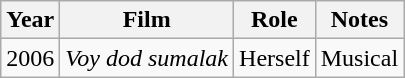<table class="wikitable sortable">
<tr>
<th>Year</th>
<th>Film</th>
<th>Role</th>
<th class = "unsortable">Notes</th>
</tr>
<tr>
<td>2006</td>
<td><em>Voy dod sumalak</em></td>
<td>Herself</td>
<td>Musical</td>
</tr>
</table>
